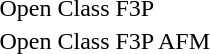<table>
<tr>
<td>Open Class F3P</td>
<td></td>
<td></td>
<td></td>
</tr>
<tr>
<td>Open Class F3P AFM</td>
<td></td>
<td></td>
<td></td>
</tr>
</table>
